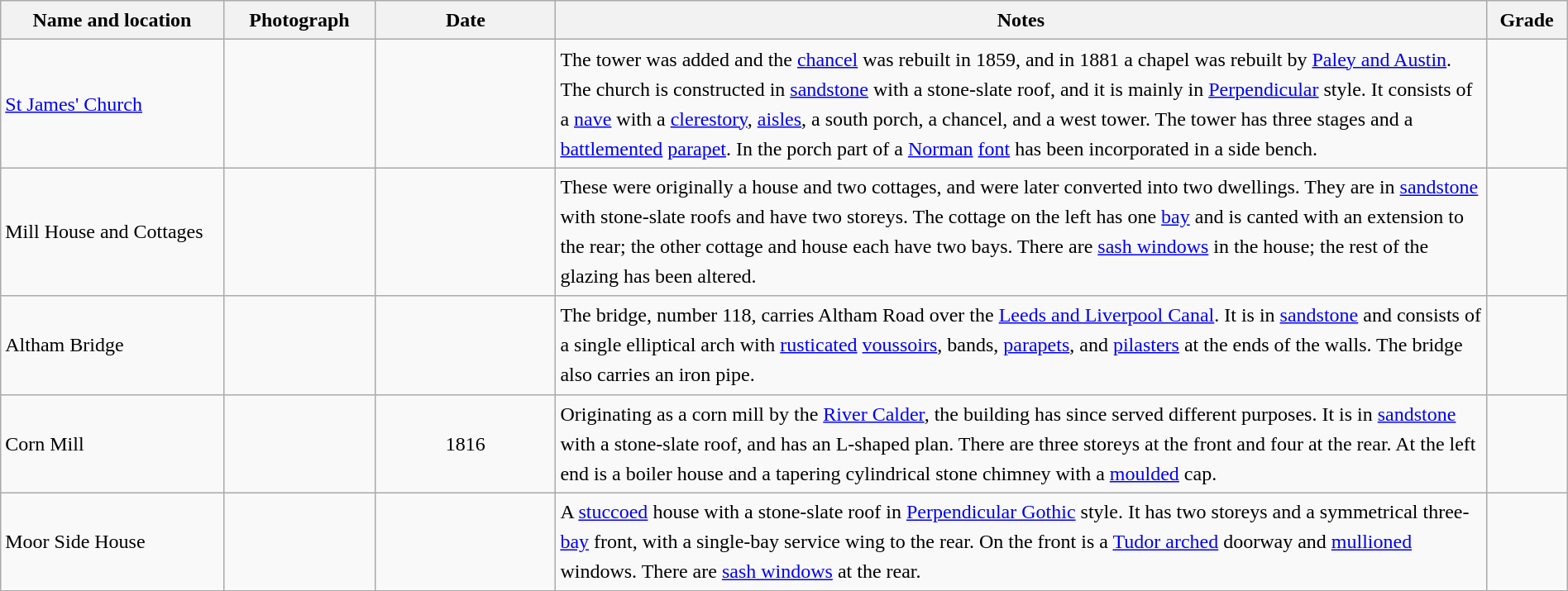<table class="wikitable sortable plainrowheaders" style="width:100%;border:0px;text-align:left;line-height:150%;">
<tr>
<th scope="col"  style="width:150px">Name and location</th>
<th scope="col"  style="width:100px" class="unsortable">Photograph</th>
<th scope="col"  style="width:120px">Date</th>
<th scope="col"  style="width:650px" class="unsortable">Notes</th>
<th scope="col"  style="width:50px">Grade</th>
</tr>
<tr>
<td><a href='#'>St James' Church</a><br><small></small></td>
<td></td>
<td align="center"></td>
<td>The tower was added and the <a href='#'>chancel</a> was rebuilt in 1859, and in 1881 a chapel was rebuilt by <a href='#'>Paley and Austin</a>.  The church is constructed in <a href='#'>sandstone</a> with a stone-slate roof, and it is mainly in <a href='#'>Perpendicular</a> style.  It consists of a <a href='#'>nave</a> with a <a href='#'>clerestory</a>, <a href='#'>aisles</a>, a south porch, a chancel, and a west tower.  The tower has three stages and a <a href='#'>battlemented</a> <a href='#'>parapet</a>.  In the porch part of a <a href='#'>Norman</a> <a href='#'>font</a> has been incorporated in a side bench.</td>
<td align="center" ></td>
</tr>
<tr>
<td>Mill House and Cottages<br><small></small></td>
<td></td>
<td align="center"></td>
<td>These were originally a house and two cottages, and were later converted into two dwellings.  They are in <a href='#'>sandstone</a> with stone-slate roofs and have two storeys.  The cottage on the left has one <a href='#'>bay</a> and is canted with an extension to the rear; the other cottage and house each have two bays.  There are <a href='#'>sash windows</a> in the house; the rest of the glazing has been altered.</td>
<td align="center" ></td>
</tr>
<tr>
<td>Altham Bridge<br><small></small></td>
<td></td>
<td align="center"></td>
<td>The bridge, number 118, carries Altham Road over the <a href='#'>Leeds and Liverpool Canal</a>.  It is in <a href='#'>sandstone</a> and consists of a single elliptical arch with  <a href='#'>rusticated</a> <a href='#'>voussoirs</a>, bands, <a href='#'>parapets</a>, and <a href='#'>pilasters</a> at the ends of the walls.  The bridge also carries an iron pipe.</td>
<td align="center" ></td>
</tr>
<tr>
<td>Corn Mill<br><small></small></td>
<td></td>
<td align="center">1816</td>
<td>Originating as a corn mill by the <a href='#'>River Calder</a>, the building has since served different purposes.  It is in <a href='#'>sandstone</a> with a stone-slate roof, and has an L-shaped plan.  There are three storeys at the front and four at the rear.  At the left end is a boiler house and a tapering cylindrical stone chimney with a <a href='#'>moulded</a> cap.</td>
<td align="center" ></td>
</tr>
<tr>
<td>Moor Side House<br><small></small></td>
<td></td>
<td align="center"></td>
<td>A <a href='#'>stuccoed</a> house with a stone-slate roof in <a href='#'>Perpendicular Gothic</a> style.  It has two storeys and a symmetrical three-<a href='#'>bay</a> front, with a single-bay service wing to the rear.  On the front is a <a href='#'>Tudor arched</a> doorway and <a href='#'>mullioned</a> windows.  There are <a href='#'>sash windows</a> at the rear.</td>
<td align="center" ></td>
</tr>
<tr>
</tr>
</table>
